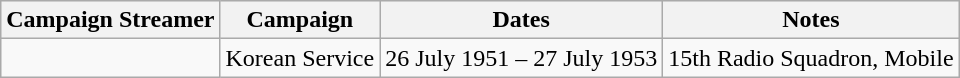<table class="wikitable">
<tr style="background:#efefef;">
<th>Campaign Streamer</th>
<th>Campaign</th>
<th>Dates</th>
<th>Notes</th>
</tr>
<tr>
<td></td>
<td>Korean Service</td>
<td>26 July 1951 – 27 July 1953</td>
<td>15th Radio Squadron, Mobile</td>
</tr>
</table>
